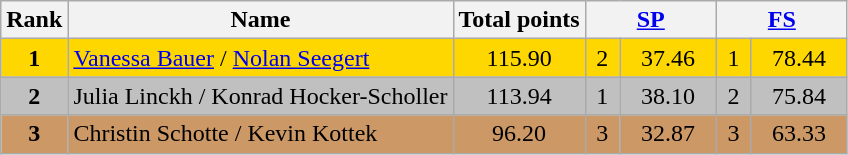<table class="wikitable sortable">
<tr>
<th>Rank</th>
<th>Name</th>
<th>Total points</th>
<th colspan="2" width="80px"><a href='#'>SP</a></th>
<th colspan="2" width="80px"><a href='#'>FS</a></th>
</tr>
<tr bgcolor="gold">
<td align="center"><strong>1</strong></td>
<td><a href='#'>Vanessa Bauer</a> / <a href='#'>Nolan Seegert</a></td>
<td align=center>115.90</td>
<td align=center>2</td>
<td align=center>37.46</td>
<td align=center>1</td>
<td align=center>78.44</td>
</tr>
<tr bgcolor="silver">
<td align="center"><strong>2</strong></td>
<td>Julia Linckh / Konrad Hocker-Scholler</td>
<td align=center>113.94</td>
<td align=center>1</td>
<td align=center>38.10</td>
<td align=center>2</td>
<td align=center>75.84</td>
</tr>
<tr bgcolor="cc9966">
<td align="center"><strong>3</strong></td>
<td>Christin Schotte / Kevin Kottek</td>
<td align=center>96.20</td>
<td align=center>3</td>
<td align=center>32.87</td>
<td align=center>3</td>
<td align=center>63.33</td>
</tr>
</table>
